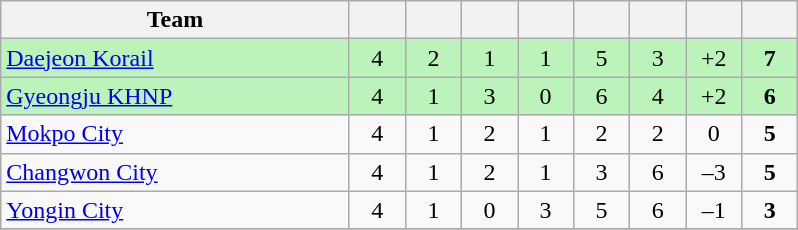<table class="wikitable" style="text-align:center;">
<tr>
<th width=225>Team</th>
<th width=30></th>
<th width=30></th>
<th width=30></th>
<th width=30></th>
<th width=30></th>
<th width=30></th>
<th width=30></th>
<th width=30></th>
</tr>
<tr bgcolor=#bbf3bb>
<td align=left><a href='#'>Daejeon Korail</a></td>
<td>4</td>
<td>2</td>
<td>1</td>
<td>1</td>
<td>5</td>
<td>3</td>
<td>+2</td>
<td><strong>7</strong></td>
</tr>
<tr bgcolor=#bbf3bb>
<td align=left><a href='#'>Gyeongju KHNP</a></td>
<td>4</td>
<td>1</td>
<td>3</td>
<td>0</td>
<td>6</td>
<td>4</td>
<td>+2</td>
<td><strong>6</strong></td>
</tr>
<tr>
<td align=left><a href='#'>Mokpo City</a></td>
<td>4</td>
<td>1</td>
<td>2</td>
<td>1</td>
<td>2</td>
<td>2</td>
<td>0</td>
<td><strong>5</strong></td>
</tr>
<tr>
<td align=left><a href='#'>Changwon City</a></td>
<td>4</td>
<td>1</td>
<td>2</td>
<td>1</td>
<td>3</td>
<td>6</td>
<td>–3</td>
<td><strong>5</strong></td>
</tr>
<tr>
<td align=left><a href='#'>Yongin City</a></td>
<td>4</td>
<td>1</td>
<td>0</td>
<td>3</td>
<td>5</td>
<td>6</td>
<td>–1</td>
<td><strong>3</strong></td>
</tr>
<tr>
</tr>
</table>
